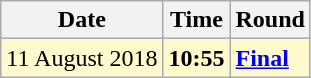<table class="wikitable">
<tr>
<th>Date</th>
<th>Time</th>
<th>Round</th>
</tr>
<tr style=background:lemonchiffon>
<td>11 August 2018</td>
<td><strong>10:55</strong></td>
<td><strong><a href='#'>Final</a></strong></td>
</tr>
</table>
